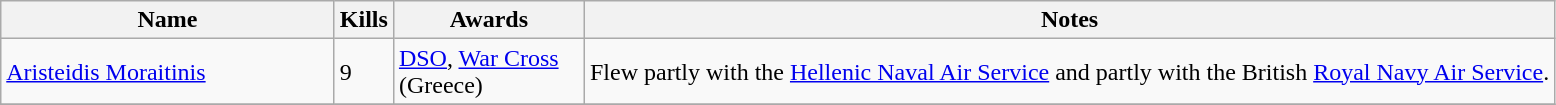<table class="wikitable">
<tr>
<th width="215">Name</th>
<th>Kills</th>
<th width="120">Awards</th>
<th>Notes</th>
</tr>
<tr>
<td><a href='#'>Aristeidis Moraitinis</a></td>
<td>9</td>
<td><a href='#'>DSO</a>, <a href='#'>War Cross</a> (Greece)</td>
<td>Flew partly with the <a href='#'>Hellenic Naval Air Service</a> and partly with the British <a href='#'>Royal Navy Air Service</a>.</td>
</tr>
<tr>
</tr>
</table>
